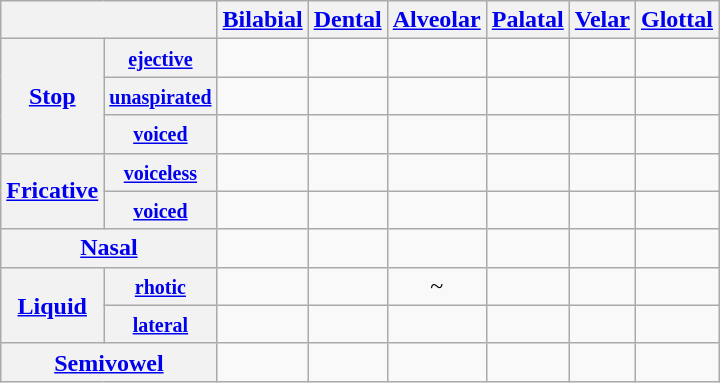<table class="wikitable" style="text-align:center;">
<tr>
<th colspan=2></th>
<th><a href='#'>Bilabial</a></th>
<th><a href='#'>Dental</a></th>
<th><a href='#'>Alveolar</a></th>
<th><a href='#'>Palatal</a></th>
<th><a href='#'>Velar</a></th>
<th><a href='#'>Glottal</a></th>
</tr>
<tr>
<th rowspan=3><a href='#'>Stop</a></th>
<th><small><a href='#'>ejective</a></small></th>
<td></td>
<td></td>
<td></td>
<td></td>
<td></td>
<td></td>
</tr>
<tr>
<th><small><a href='#'>unaspirated</a></small></th>
<td></td>
<td></td>
<td></td>
<td></td>
<td></td>
<td></td>
</tr>
<tr>
<th><small><a href='#'>voiced</a></small></th>
<td></td>
<td></td>
<td></td>
<td></td>
<td></td>
<td></td>
</tr>
<tr>
<th rowspan=2><a href='#'>Fricative</a></th>
<th><small><a href='#'>voiceless</a></small></th>
<td></td>
<td></td>
<td></td>
<td></td>
<td></td>
<td></td>
</tr>
<tr>
<th><small><a href='#'>voiced</a></small></th>
<td></td>
<td></td>
<td></td>
<td></td>
<td></td>
<td></td>
</tr>
<tr>
<th colspan=2><a href='#'>Nasal</a></th>
<td></td>
<td></td>
<td></td>
<td></td>
<td></td>
<td></td>
</tr>
<tr>
<th rowspan=2><a href='#'>Liquid</a></th>
<th><small><a href='#'>rhotic</a></small></th>
<td></td>
<td></td>
<td>~</td>
<td></td>
<td></td>
<td></td>
</tr>
<tr>
<th><small><a href='#'>lateral</a></small></th>
<td></td>
<td></td>
<td></td>
<td></td>
<td></td>
<td></td>
</tr>
<tr>
<th colspan=2><a href='#'>Semivowel</a></th>
<td></td>
<td></td>
<td></td>
<td></td>
<td></td>
<td></td>
</tr>
</table>
